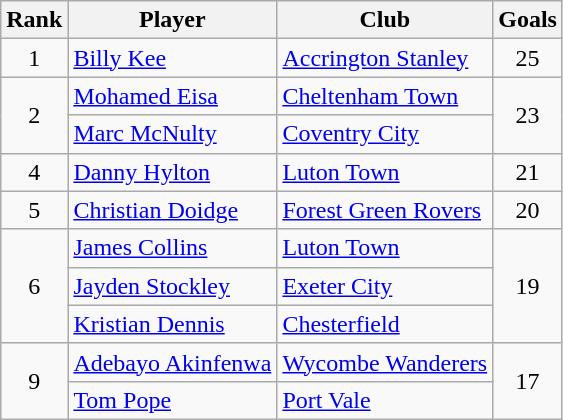<table class="wikitable" style="text-align:left">
<tr>
<th>Rank</th>
<th>Player</th>
<th>Club</th>
<th>Goals</th>
</tr>
<tr>
<td rowspan="1" align="center">1</td>
<td> <a href='#'>Billy Kee</a></td>
<td><a href='#'>Accrington Stanley</a></td>
<td rowspan="1" align="center">25</td>
</tr>
<tr>
<td rowspan="2" align="center">2</td>
<td> <a href='#'>Mohamed Eisa</a></td>
<td><a href='#'>Cheltenham Town</a></td>
<td rowspan="2" align="center">23</td>
</tr>
<tr>
<td> <a href='#'>Marc McNulty</a></td>
<td><a href='#'>Coventry City</a></td>
</tr>
<tr>
<td rowspan="1" align="center">4</td>
<td> <a href='#'>Danny Hylton</a></td>
<td><a href='#'>Luton Town</a></td>
<td rowspan="1" align="center">21</td>
</tr>
<tr>
<td rowspan="1" align="center">5</td>
<td> <a href='#'>Christian Doidge</a></td>
<td><a href='#'>Forest Green Rovers</a></td>
<td rowspan="1" align="center">20</td>
</tr>
<tr>
<td rowspan="3" align="center">6</td>
<td> <a href='#'>James Collins</a></td>
<td><a href='#'>Luton Town</a></td>
<td rowspan="3" align="center">19</td>
</tr>
<tr>
<td> <a href='#'>Jayden Stockley</a></td>
<td><a href='#'>Exeter City</a></td>
</tr>
<tr>
<td> <a href='#'>Kristian Dennis</a></td>
<td><a href='#'>Chesterfield</a></td>
</tr>
<tr>
<td rowspan="2" align="center">9</td>
<td> <a href='#'>Adebayo Akinfenwa</a></td>
<td><a href='#'>Wycombe Wanderers</a></td>
<td rowspan="2" align="center">17</td>
</tr>
<tr>
<td> <a href='#'>Tom Pope</a></td>
<td><a href='#'>Port Vale</a></td>
</tr>
</table>
